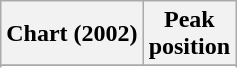<table class="wikitable sortable plainrowheaders">
<tr>
<th scope="col">Chart (2002)</th>
<th scope="col">Peak<br>position</th>
</tr>
<tr>
</tr>
<tr>
</tr>
<tr>
</tr>
<tr>
</tr>
<tr>
</tr>
<tr>
</tr>
<tr>
</tr>
</table>
